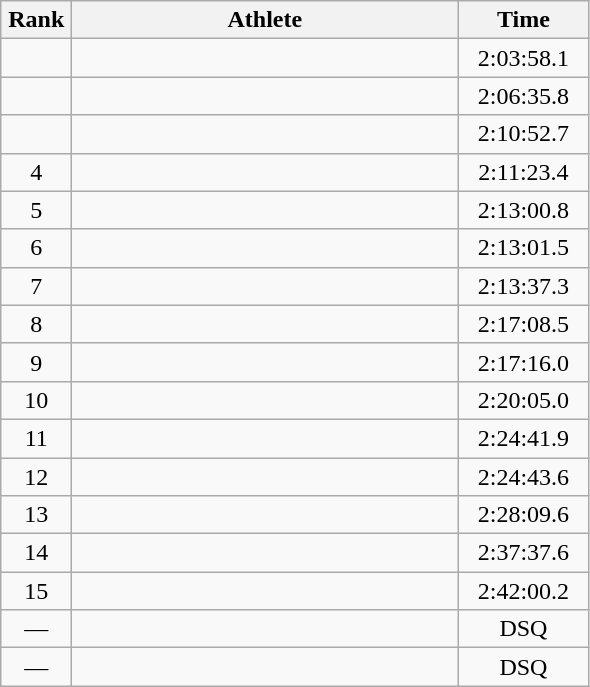<table class=wikitable style="text-align:center">
<tr>
<th width=40>Rank</th>
<th width=250>Athlete</th>
<th width=80>Time</th>
</tr>
<tr>
<td></td>
<td align=left></td>
<td>2:03:58.1</td>
</tr>
<tr>
<td></td>
<td align=left></td>
<td>2:06:35.8</td>
</tr>
<tr>
<td></td>
<td align=left></td>
<td>2:10:52.7</td>
</tr>
<tr>
<td>4</td>
<td align=left></td>
<td>2:11:23.4</td>
</tr>
<tr>
<td>5</td>
<td align=left></td>
<td>2:13:00.8</td>
</tr>
<tr>
<td>6</td>
<td align=left></td>
<td>2:13:01.5</td>
</tr>
<tr>
<td>7</td>
<td align=left></td>
<td>2:13:37.3</td>
</tr>
<tr>
<td>8</td>
<td align=left></td>
<td>2:17:08.5</td>
</tr>
<tr>
<td>9</td>
<td align=left></td>
<td>2:17:16.0</td>
</tr>
<tr>
<td>10</td>
<td align=left></td>
<td>2:20:05.0</td>
</tr>
<tr>
<td>11</td>
<td align=left></td>
<td>2:24:41.9</td>
</tr>
<tr>
<td>12</td>
<td align=left></td>
<td>2:24:43.6</td>
</tr>
<tr>
<td>13</td>
<td align=left></td>
<td>2:28:09.6</td>
</tr>
<tr>
<td>14</td>
<td align=left></td>
<td>2:37:37.6</td>
</tr>
<tr>
<td>15</td>
<td align=left></td>
<td>2:42:00.2</td>
</tr>
<tr>
<td>—</td>
<td align=left></td>
<td>DSQ</td>
</tr>
<tr>
<td>—</td>
<td align=left></td>
<td>DSQ</td>
</tr>
</table>
